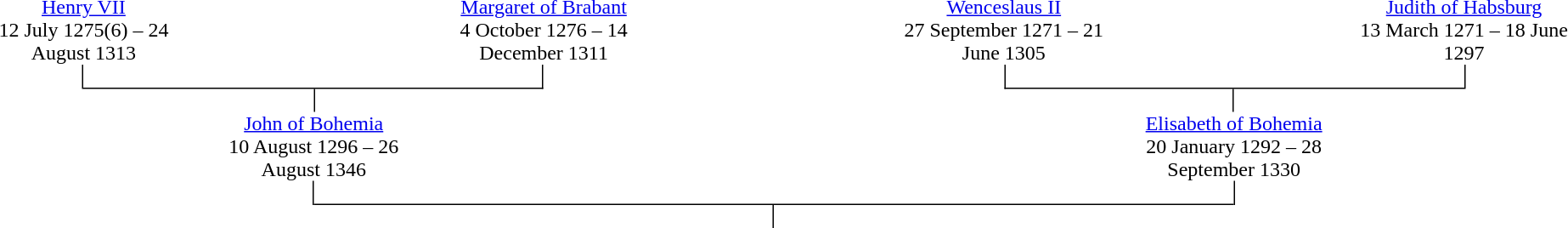<table width="100%" style="text-align:center; vertical-align:middle;" cellspacing="0" cellpadding="0">
<tr>
<td colspan="2"><a href='#'>Henry VII</a><br>12 July 1275(6) – 24 August 1313</td>
<td colspan="2"> </td>
<td colspan="2"><a href='#'>Margaret of Brabant</a><br>4 October 1276 – 14 December 1311</td>
<td colspan="2"> </td>
<td colspan="2"><a href='#'>Wenceslaus II</a><br>27 September 1271 – 21 June 1305</td>
<td colspan="2"> </td>
<td colspan="2"><a href='#'>Judith of Habsburg</a><br>13 March 1271 – 18 June 1297</td>
</tr>
<tr>
<td style="border-right:1px black solid;"> </td>
<td colspan="4" style="border-bottom:1px black solid; border-right:1px black solid;"> </td>
<td colspan="4" style=""> </td>
<td colspan="4" style="border-bottom:1px black solid; border-left:1px black solid;"> </td>
<td style="border-left:1px black solid;"> </td>
</tr>
<tr>
<td colspan="3"> </td>
<td colspan="8" style="border-left:1px black solid; border-right:1px black solid;"> </td>
<td colspan="3"> </td>
</tr>
<tr>
<td colspan="2"> </td>
<td colspan="2"><a href='#'>John of Bohemia</a><br>10 August 1296 – 26 August 1346</td>
<td colspan="6"> </td>
<td colspan="2"><a href='#'>Elisabeth of Bohemia</a><br>20 January 1292 – 28 September 1330</td>
<td colspan="2"> </td>
</tr>
<tr>
<td colspan="3" style="border-right:1px black solid;"> </td>
<td colspan="8" style="border-bottom:1px black solid;"> </td>
<td colspan="3" style="border-left:1px black solid;"> </td>
</tr>
<tr>
<td colspan="7" style="border-right:1px black solid;"> </td>
<td colspan="7"> </td>
</tr>
<tr>
<td width="7.14%"></td>
<td width="7.14%"></td>
<td width="7.14%"></td>
<td width="7.14%"></td>
<td width="7.14%"></td>
<td width="7.14%"></td>
<td width="7.14%"></td>
<td width="7.14%"></td>
<td width="7.14%"></td>
<td width="7.14%"></td>
<td width="7.14%"></td>
<td width="7.14%"></td>
<td width="7.14%"></td>
<td width="7.14%"></td>
</tr>
<tr>
</tr>
</table>
